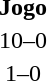<table>
<tr>
<th width=125></th>
<th width=auto>Jogo</th>
<th width=125></th>
</tr>
<tr>
<td align=right><strong></strong></td>
<td align=center>10–0</td>
<td align=left></td>
</tr>
<tr>
<td align=right><strong></strong></td>
<td align=center>1–0</td>
<td align=left></td>
</tr>
</table>
